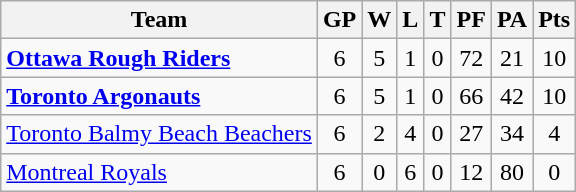<table class="wikitable">
<tr>
<th>Team</th>
<th>GP</th>
<th>W</th>
<th>L</th>
<th>T</th>
<th>PF</th>
<th>PA</th>
<th>Pts</th>
</tr>
<tr align="center">
<td align="left"><strong><a href='#'>Ottawa Rough Riders</a></strong></td>
<td>6</td>
<td>5</td>
<td>1</td>
<td>0</td>
<td>72</td>
<td>21</td>
<td>10</td>
</tr>
<tr align="center">
<td align="left"><strong><a href='#'>Toronto Argonauts</a></strong></td>
<td>6</td>
<td>5</td>
<td>1</td>
<td>0</td>
<td>66</td>
<td>42</td>
<td>10</td>
</tr>
<tr align="center">
<td align="left"><a href='#'>Toronto Balmy Beach Beachers</a></td>
<td>6</td>
<td>2</td>
<td>4</td>
<td>0</td>
<td>27</td>
<td>34</td>
<td>4</td>
</tr>
<tr align="center">
<td align="left"><a href='#'>Montreal Royals</a></td>
<td>6</td>
<td>0</td>
<td>6</td>
<td>0</td>
<td>12</td>
<td>80</td>
<td>0</td>
</tr>
</table>
